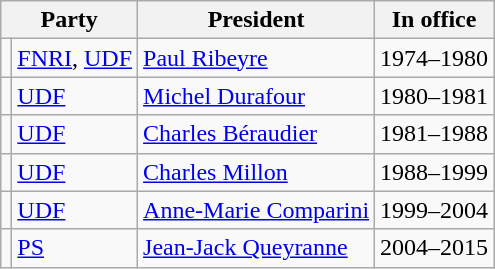<table class="wikitable">
<tr>
<th colspan="2">Party</th>
<th>President</th>
<th>In office</th>
</tr>
<tr>
<td></td>
<td><a href='#'>FNRI</a>, <a href='#'>UDF</a></td>
<td><a href='#'>Paul Ribeyre</a></td>
<td>1974–1980</td>
</tr>
<tr>
<td></td>
<td><a href='#'>UDF</a></td>
<td><a href='#'>Michel Durafour</a></td>
<td>1980–1981</td>
</tr>
<tr>
<td></td>
<td><a href='#'>UDF</a></td>
<td><a href='#'>Charles Béraudier</a></td>
<td>1981–1988</td>
</tr>
<tr>
<td></td>
<td><a href='#'>UDF</a></td>
<td><a href='#'>Charles Millon</a></td>
<td>1988–1999</td>
</tr>
<tr>
<td></td>
<td><a href='#'>UDF</a></td>
<td><a href='#'>Anne-Marie Comparini</a></td>
<td>1999–2004</td>
</tr>
<tr>
<td></td>
<td><a href='#'>PS</a></td>
<td><a href='#'>Jean-Jack Queyranne</a></td>
<td>2004–2015</td>
</tr>
</table>
